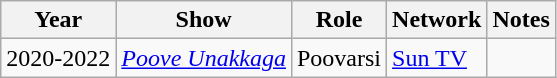<table class="wikitable sortable">
<tr>
<th>Year</th>
<th>Show</th>
<th>Role</th>
<th>Network</th>
<th class="unsortable">Notes</th>
</tr>
<tr>
<td>2020-2022</td>
<td><em> <a href='#'>Poove Unakkaga</a> </em></td>
<td>Poovarsi</td>
<td><a href='#'>Sun TV</a></td>
<td></td>
</tr>
</table>
